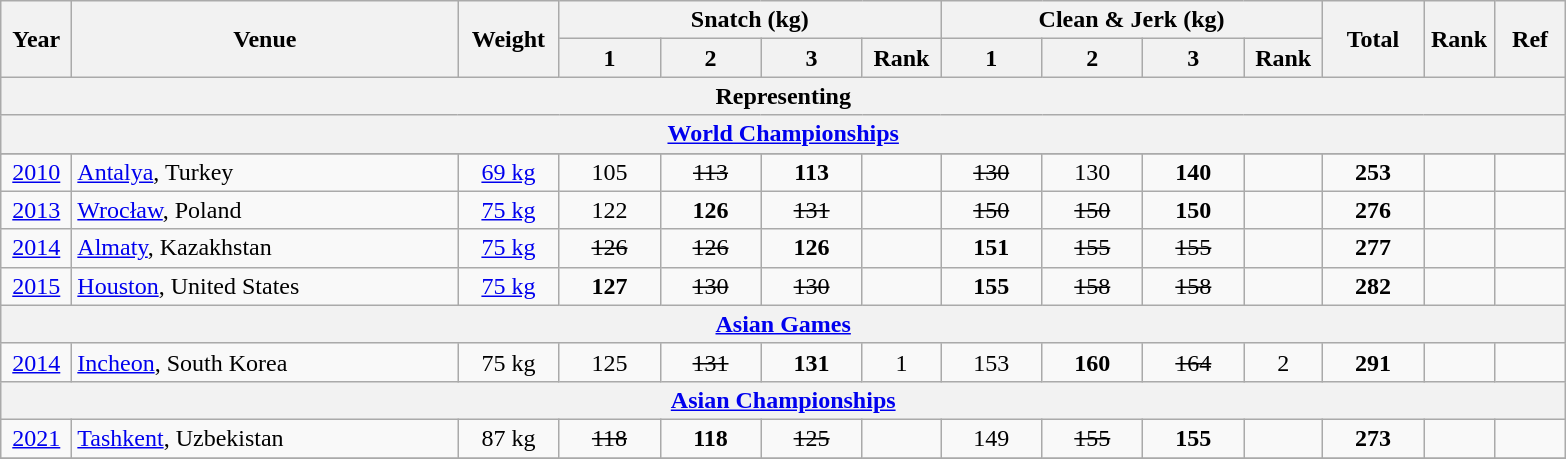<table class="wikitable" style="text-align:center;">
<tr>
<th rowspan=2 width=40>Year</th>
<th rowspan=2 width=250>Venue</th>
<th rowspan=2 width=60>Weight</th>
<th colspan=4>Snatch (kg)</th>
<th colspan=4>Clean & Jerk (kg)</th>
<th rowspan=2 width=60>Total</th>
<th rowspan=2 width=40>Rank</th>
<th rowspan=2 width=40>Ref</th>
</tr>
<tr>
<th width=60>1</th>
<th width=60>2</th>
<th width=60>3</th>
<th width=45>Rank</th>
<th width=60>1</th>
<th width=60>2</th>
<th width=60>3</th>
<th width=45>Rank</th>
</tr>
<tr>
<th colspan=14>Representing </th>
</tr>
<tr>
<th colspan=14><a href='#'>World Championships</a></th>
</tr>
<tr>
</tr>
<tr>
<td><a href='#'>2010</a></td>
<td align=left> <a href='#'>Antalya</a>, Turkey</td>
<td><a href='#'>69 kg</a></td>
<td>105</td>
<td><s>113</s></td>
<td><strong>113</strong></td>
<td></td>
<td><s>130</s></td>
<td>130</td>
<td><strong>140</strong></td>
<td></td>
<td><strong>253</strong></td>
<td></td>
<td></td>
</tr>
<tr>
<td><a href='#'>2013</a></td>
<td align=left> <a href='#'>Wrocław</a>, Poland</td>
<td><a href='#'>75 kg</a></td>
<td>122</td>
<td><strong>126</strong></td>
<td><s>131</s></td>
<td></td>
<td><s>150</s></td>
<td><s>150</s></td>
<td><strong>150</strong></td>
<td></td>
<td><strong>276</strong></td>
<td></td>
<td></td>
</tr>
<tr>
<td><a href='#'>2014</a></td>
<td align=left> <a href='#'>Almaty</a>, Kazakhstan</td>
<td><a href='#'>75 kg</a></td>
<td><s>126</s></td>
<td><s>126</s></td>
<td><strong>126</strong></td>
<td></td>
<td><strong>151</strong></td>
<td><s>155</s></td>
<td><s>155</s></td>
<td></td>
<td><strong>277</strong></td>
<td></td>
<td></td>
</tr>
<tr>
<td><a href='#'>2015</a></td>
<td align=left> <a href='#'>Houston</a>, United States</td>
<td><a href='#'>75 kg</a></td>
<td><strong>127</strong></td>
<td><s>130</s></td>
<td><s>130</s></td>
<td></td>
<td><strong>155</strong></td>
<td><s>158</s></td>
<td><s>158</s></td>
<td></td>
<td><strong>282</strong></td>
<td></td>
<td></td>
</tr>
<tr>
<th colspan=14><a href='#'>Asian Games</a></th>
</tr>
<tr>
<td><a href='#'>2014</a></td>
<td align=left> <a href='#'>Incheon</a>, South Korea</td>
<td>75 kg</td>
<td>125</td>
<td><s>131</s></td>
<td><strong>131</strong></td>
<td>1</td>
<td>153</td>
<td><strong>160</strong></td>
<td><s>164</s></td>
<td>2</td>
<td><strong>291</strong></td>
<td></td>
<td></td>
</tr>
<tr>
<th colspan=14><a href='#'>Asian Championships</a></th>
</tr>
<tr>
<td><a href='#'>2021</a></td>
<td align=left> <a href='#'>Tashkent</a>, Uzbekistan</td>
<td>87 kg</td>
<td><s>118</s></td>
<td><strong>118</strong></td>
<td><s>125</s></td>
<td></td>
<td>149</td>
<td><s>155</s></td>
<td><strong>155</strong></td>
<td></td>
<td><strong>273</strong></td>
<td></td>
<td></td>
</tr>
<tr>
</tr>
</table>
